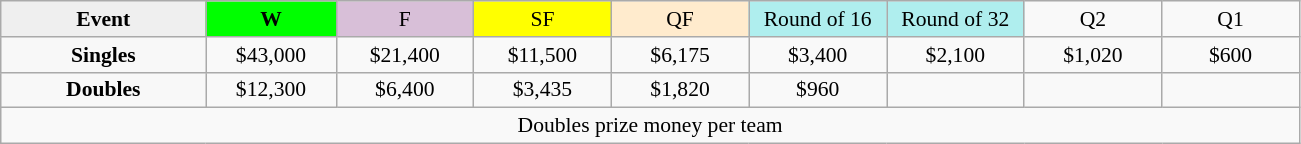<table class="wikitable" style="font-size:90%; text-align:center;">
<tr>
<td style="width:130px; background:#efefef;"><strong>Event</strong></td>
<td style="width:80px; background:lime;"><strong>W</strong></td>
<td style="width:85px; background:thistle;">F</td>
<td style="width:85px; background:#ffff00;">SF</td>
<td style="width:85px; background:#ffebcd;">QF</td>
<td style="width:85px; background:#afeeee;">Round of 16</td>
<td style="width:85px; background:#afeeee;">Round of 32</td>
<td style="width:85px;">Q2</td>
<td style="width:85px;">Q1</td>
</tr>
<tr>
<td style="background:#f8f8f8;"><strong>Singles</strong></td>
<td>$43,000</td>
<td>$21,400</td>
<td>$11,500</td>
<td>$6,175</td>
<td>$3,400</td>
<td>$2,100</td>
<td>$1,020</td>
<td>$600</td>
</tr>
<tr>
<td style="background:#f8f8f8;"><strong>Doubles</strong></td>
<td>$12,300</td>
<td>$6,400</td>
<td>$3,435</td>
<td>$1,820</td>
<td>$960</td>
<td></td>
<td></td>
<td></td>
</tr>
<tr>
<td colspan=10>Doubles prize money per team</td>
</tr>
</table>
